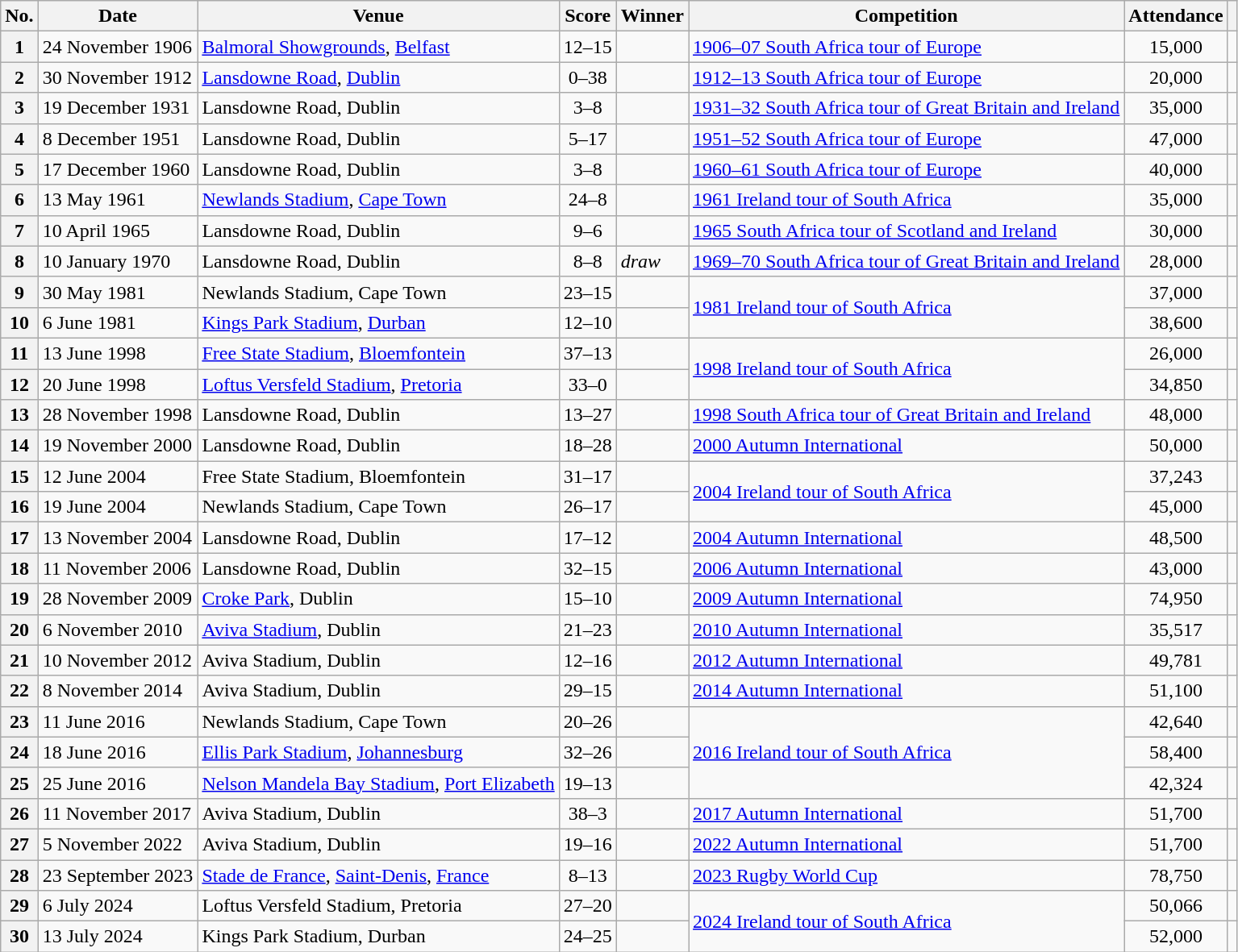<table class="wikitable sortable">
<tr>
<th>No.</th>
<th>Date</th>
<th>Venue</th>
<th>Score</th>
<th>Winner</th>
<th>Competition</th>
<th>Attendance</th>
<th></th>
</tr>
<tr>
<th>1</th>
<td>24 November 1906</td>
<td><a href='#'>Balmoral Showgrounds</a>, <a href='#'>Belfast</a></td>
<td align="center">12–15</td>
<td></td>
<td><a href='#'>1906–07 South Africa tour of Europe</a></td>
<td align="center">15,000</td>
<td align="center"></td>
</tr>
<tr>
<th>2</th>
<td>30 November 1912</td>
<td><a href='#'>Lansdowne Road</a>, <a href='#'>Dublin</a></td>
<td align="center">0–38</td>
<td></td>
<td><a href='#'>1912–13 South Africa tour of Europe</a></td>
<td align="center">20,000</td>
<td align="center"></td>
</tr>
<tr>
<th>3</th>
<td>19 December 1931</td>
<td>Lansdowne Road, Dublin</td>
<td align="center">3–8</td>
<td></td>
<td><a href='#'>1931–32 South Africa tour of Great Britain and Ireland</a></td>
<td align="center">35,000</td>
<td align="center"></td>
</tr>
<tr>
<th>4</th>
<td>8 December 1951</td>
<td>Lansdowne Road, Dublin</td>
<td align="center">5–17</td>
<td></td>
<td><a href='#'>1951–52 South Africa tour of Europe</a></td>
<td align="center">47,000</td>
<td align="center"></td>
</tr>
<tr>
<th>5</th>
<td>17 December 1960</td>
<td>Lansdowne Road, Dublin</td>
<td align="center">3–8</td>
<td></td>
<td><a href='#'>1960–61 South Africa tour of Europe</a></td>
<td align="center">40,000</td>
<td align="center"></td>
</tr>
<tr>
<th>6</th>
<td>13 May 1961</td>
<td><a href='#'>Newlands Stadium</a>, <a href='#'>Cape Town</a></td>
<td align="center">24–8</td>
<td></td>
<td><a href='#'>1961 Ireland tour of South Africa</a></td>
<td align="center">35,000</td>
<td align="center"></td>
</tr>
<tr>
<th>7</th>
<td>10 April 1965</td>
<td>Lansdowne Road, Dublin</td>
<td align="center">9–6</td>
<td></td>
<td><a href='#'>1965 South Africa tour of Scotland and Ireland</a></td>
<td align="center">30,000</td>
<td align="center"></td>
</tr>
<tr>
<th>8</th>
<td>10 January 1970</td>
<td>Lansdowne Road, Dublin</td>
<td align="center">8–8</td>
<td> <em>draw</em></td>
<td><a href='#'>1969–70 South Africa tour of Great Britain and Ireland</a></td>
<td align="center">28,000</td>
<td align="center"></td>
</tr>
<tr>
<th>9</th>
<td>30 May 1981</td>
<td>Newlands Stadium, Cape Town</td>
<td align="center">23–15</td>
<td></td>
<td rowspan="2"><a href='#'>1981 Ireland tour of South Africa</a></td>
<td align="center">37,000</td>
<td align="center"></td>
</tr>
<tr>
<th>10</th>
<td>6 June 1981</td>
<td><a href='#'>Kings Park Stadium</a>, <a href='#'>Durban</a></td>
<td align="center">12–10</td>
<td></td>
<td align="center">38,600</td>
<td align="center"></td>
</tr>
<tr>
<th>11</th>
<td>13 June 1998</td>
<td><a href='#'>Free State Stadium</a>, <a href='#'>Bloemfontein</a></td>
<td align="center">37–13</td>
<td></td>
<td rowspan="2"><a href='#'>1998 Ireland tour of South Africa</a></td>
<td align="center">26,000</td>
<td align="center"></td>
</tr>
<tr>
<th>12</th>
<td>20 June 1998</td>
<td><a href='#'>Loftus Versfeld Stadium</a>, <a href='#'>Pretoria</a></td>
<td align="center">33–0</td>
<td></td>
<td align="center">34,850</td>
<td align="center"></td>
</tr>
<tr>
<th>13</th>
<td>28 November 1998</td>
<td>Lansdowne Road, Dublin</td>
<td align="center">13–27</td>
<td></td>
<td><a href='#'>1998 South Africa tour of Great Britain and Ireland</a></td>
<td align="center">48,000</td>
<td align="center"></td>
</tr>
<tr>
<th>14</th>
<td>19 November 2000</td>
<td>Lansdowne Road, Dublin</td>
<td align="center">18–28</td>
<td></td>
<td><a href='#'>2000 Autumn International</a></td>
<td align="center">50,000</td>
<td align="center"></td>
</tr>
<tr>
<th>15</th>
<td>12 June 2004</td>
<td>Free State Stadium, Bloemfontein</td>
<td align="center">31–17</td>
<td></td>
<td rowspan="2"><a href='#'>2004 Ireland tour of South Africa</a></td>
<td align="center">37,243</td>
<td align="center"></td>
</tr>
<tr>
<th>16</th>
<td>19 June 2004</td>
<td>Newlands Stadium, Cape Town</td>
<td align="center">26–17</td>
<td></td>
<td align="center">45,000</td>
<td align="center"></td>
</tr>
<tr>
<th>17</th>
<td>13 November 2004</td>
<td>Lansdowne Road, Dublin</td>
<td align="center">17–12</td>
<td></td>
<td><a href='#'>2004 Autumn International</a></td>
<td align="center">48,500</td>
<td align="center"></td>
</tr>
<tr>
<th>18</th>
<td>11 November 2006</td>
<td>Lansdowne Road, Dublin</td>
<td align="center">32–15</td>
<td></td>
<td><a href='#'>2006 Autumn International</a></td>
<td align="center">43,000</td>
<td align="center"></td>
</tr>
<tr>
<th>19</th>
<td>28 November 2009</td>
<td><a href='#'>Croke Park</a>, Dublin</td>
<td align="center">15–10</td>
<td></td>
<td><a href='#'>2009 Autumn International</a></td>
<td align="center">74,950</td>
<td align="center"></td>
</tr>
<tr>
<th>20</th>
<td>6 November 2010</td>
<td><a href='#'>Aviva Stadium</a>, Dublin</td>
<td align="center">21–23</td>
<td></td>
<td><a href='#'>2010 Autumn International</a></td>
<td align="center">35,517</td>
<td align="center"></td>
</tr>
<tr>
<th>21</th>
<td>10 November 2012</td>
<td>Aviva Stadium, Dublin</td>
<td align="center">12–16</td>
<td></td>
<td><a href='#'>2012 Autumn International</a></td>
<td align="center">49,781</td>
<td align="center"></td>
</tr>
<tr>
<th>22</th>
<td>8 November 2014</td>
<td>Aviva Stadium, Dublin</td>
<td align="center">29–15</td>
<td></td>
<td><a href='#'>2014 Autumn International</a></td>
<td align="center">51,100</td>
<td align="center"></td>
</tr>
<tr>
<th>23</th>
<td>11 June 2016</td>
<td>Newlands Stadium, Cape Town</td>
<td align="center">20–26</td>
<td></td>
<td rowspan=3><a href='#'>2016 Ireland tour of South Africa</a></td>
<td align="center">42,640</td>
<td align="center"></td>
</tr>
<tr>
<th>24</th>
<td>18 June 2016</td>
<td><a href='#'>Ellis Park Stadium</a>, <a href='#'>Johannesburg</a></td>
<td align="center">32–26</td>
<td></td>
<td align="center">58,400</td>
<td align="center"></td>
</tr>
<tr>
<th>25</th>
<td>25 June 2016</td>
<td><a href='#'>Nelson Mandela Bay Stadium</a>, <a href='#'>Port Elizabeth</a></td>
<td align="center">19–13</td>
<td></td>
<td align="center">42,324</td>
<td align="center"></td>
</tr>
<tr>
<th>26</th>
<td>11 November 2017</td>
<td>Aviva Stadium, Dublin</td>
<td align="center">38–3</td>
<td></td>
<td><a href='#'>2017 Autumn International</a></td>
<td align="center">51,700</td>
<td align="center"></td>
</tr>
<tr>
<th>27</th>
<td>5 November 2022</td>
<td>Aviva Stadium, Dublin</td>
<td align="center">19–16</td>
<td></td>
<td><a href='#'>2022 Autumn International</a></td>
<td align="center">51,700</td>
<td align="center"></td>
</tr>
<tr>
<th>28</th>
<td>23 September 2023</td>
<td><a href='#'>Stade de France</a>, <a href='#'>Saint-Denis</a>, <a href='#'>France</a></td>
<td align="center">8–13</td>
<td></td>
<td><a href='#'>2023 Rugby World Cup</a></td>
<td align="center">78,750</td>
<td align="center"></td>
</tr>
<tr>
<th>29</th>
<td>6 July 2024</td>
<td>Loftus Versfeld Stadium, Pretoria</td>
<td align="center">27–20</td>
<td></td>
<td rowspan=2><a href='#'>2024 Ireland tour of South Africa</a></td>
<td align="center">50,066</td>
<td align="center"></td>
</tr>
<tr>
<th>30</th>
<td>13 July 2024</td>
<td>Kings Park Stadium, Durban</td>
<td align="center">24–25</td>
<td></td>
<td align="center">52,000</td>
<td align="center"></td>
</tr>
</table>
